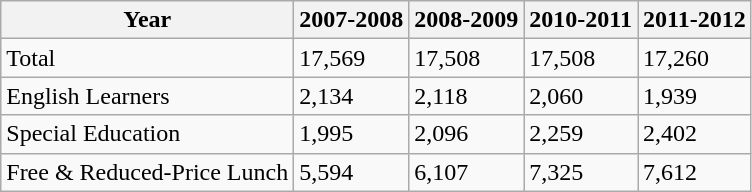<table class="wikitable">
<tr>
<th>Year</th>
<th>2007-2008</th>
<th>2008-2009</th>
<th>2010-2011</th>
<th>2011-2012</th>
</tr>
<tr>
<td>Total</td>
<td>17,569</td>
<td>17,508</td>
<td>17,508</td>
<td>17,260</td>
</tr>
<tr>
<td>English  Learners</td>
<td>2,134</td>
<td>2,118</td>
<td>2,060</td>
<td>1,939</td>
</tr>
<tr>
<td>Special Education</td>
<td>1,995</td>
<td>2,096</td>
<td>2,259</td>
<td>2,402</td>
</tr>
<tr>
<td>Free & Reduced-Price Lunch</td>
<td>5,594</td>
<td>6,107</td>
<td>7,325</td>
<td>7,612</td>
</tr>
</table>
